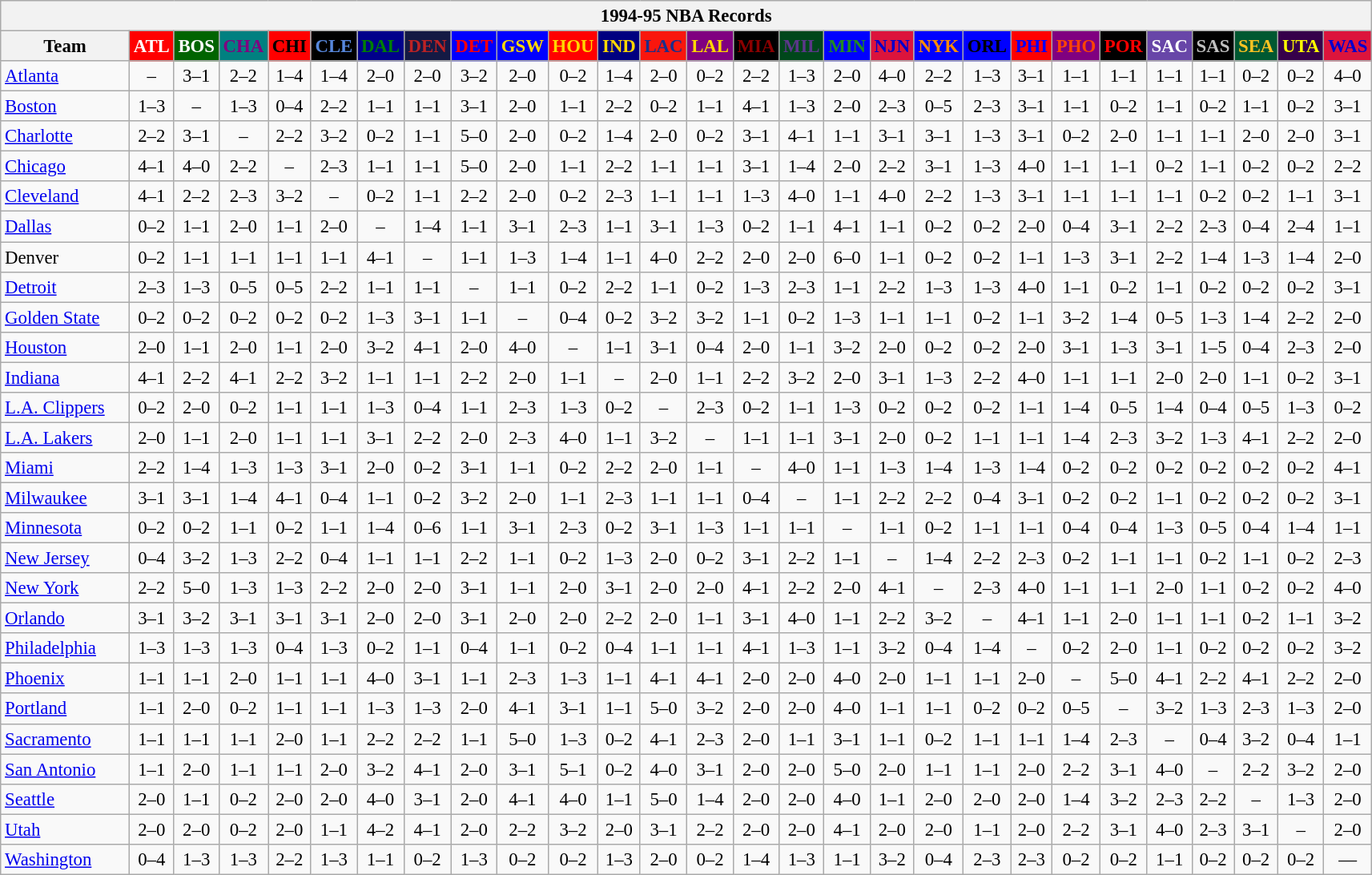<table class="wikitable" style="font-size:95%; text-align:center;">
<tr>
<th colspan=28>1994-95 NBA Records</th>
</tr>
<tr>
<th width=100>Team</th>
<th style="background:#FF0000;color:#FFFFFF;width=35">ATL</th>
<th style="background:#006400;color:#FFFFFF;width=35">BOS</th>
<th style="background:#008080;color:#800080;width=35">CHA</th>
<th style="background:#FF0000;color:#000000;width=35">CHI</th>
<th style="background:#000000;color:#5787DC;width=35">CLE</th>
<th style="background:#00008B;color:#008000;width=35">DAL</th>
<th style="background:#141A44;color:#BC2224;width=35">DEN</th>
<th style="background:#0000FF;color:#FF0000;width=35">DET</th>
<th style="background:#0000FF;color:#FFD700;width=35">GSW</th>
<th style="background:#FF0000;color:#FFD700;width=35">HOU</th>
<th style="background:#000080;color:#FFD700;width=35">IND</th>
<th style="background:#F9160D;color:#1A2E8B;width=35">LAC</th>
<th style="background:#800080;color:#FFD700;width=35">LAL</th>
<th style="background:#000000;color:#8B0000;width=35">MIA</th>
<th style="background:#00471B;color:#5C378A;width=35">MIL</th>
<th style="background:#0000FF;color:#228B22;width=35">MIN</th>
<th style="background:#DC143C;color:#0000CD;width=35">NJN</th>
<th style="background:#0000FF;color:#FF8C00;width=35">NYK</th>
<th style="background:#0000FF;color:#000000;width=35">ORL</th>
<th style="background:#FF0000;color:#0000FF;width=35">PHI</th>
<th style="background:#800080;color:#FF4500;width=35">PHO</th>
<th style="background:#000000;color:#FF0000;width=35">POR</th>
<th style="background:#6846A8;color:#FFFFFF;width=35">SAC</th>
<th style="background:#000000;color:#C0C0C0;width=35">SAS</th>
<th style="background:#005831;color:#FFC322;width=35">SEA</th>
<th style="background:#36004A;color:#FFFF00;width=35">UTA</th>
<th style="background:#DC143C;color:#0000CD;width=35">WAS</th>
</tr>
<tr>
<td style="text-align:left;"><a href='#'>Atlanta</a></td>
<td>–</td>
<td>3–1</td>
<td>2–2</td>
<td>1–4</td>
<td>1–4</td>
<td>2–0</td>
<td>2–0</td>
<td>3–2</td>
<td>2–0</td>
<td>0–2</td>
<td>1–4</td>
<td>2–0</td>
<td>0–2</td>
<td>2–2</td>
<td>1–3</td>
<td>2–0</td>
<td>4–0</td>
<td>2–2</td>
<td>1–3</td>
<td>3–1</td>
<td>1–1</td>
<td>1–1</td>
<td>1–1</td>
<td>1–1</td>
<td>0–2</td>
<td>0–2</td>
<td>4–0</td>
</tr>
<tr>
<td style="text-align:left;"><a href='#'>Boston</a></td>
<td>1–3</td>
<td>–</td>
<td>1–3</td>
<td>0–4</td>
<td>2–2</td>
<td>1–1</td>
<td>1–1</td>
<td>3–1</td>
<td>2–0</td>
<td>1–1</td>
<td>2–2</td>
<td>0–2</td>
<td>1–1</td>
<td>4–1</td>
<td>1–3</td>
<td>2–0</td>
<td>2–3</td>
<td>0–5</td>
<td>2–3</td>
<td>3–1</td>
<td>1–1</td>
<td>0–2</td>
<td>1–1</td>
<td>0–2</td>
<td>1–1</td>
<td>0–2</td>
<td>3–1</td>
</tr>
<tr>
<td style="text-align:left;"><a href='#'>Charlotte</a></td>
<td>2–2</td>
<td>3–1</td>
<td>–</td>
<td>2–2</td>
<td>3–2</td>
<td>0–2</td>
<td>1–1</td>
<td>5–0</td>
<td>2–0</td>
<td>0–2</td>
<td>1–4</td>
<td>2–0</td>
<td>0–2</td>
<td>3–1</td>
<td>4–1</td>
<td>1–1</td>
<td>3–1</td>
<td>3–1</td>
<td>1–3</td>
<td>3–1</td>
<td>0–2</td>
<td>2–0</td>
<td>1–1</td>
<td>1–1</td>
<td>2–0</td>
<td>2–0</td>
<td>3–1</td>
</tr>
<tr>
<td style="text-align:left;"><a href='#'>Chicago</a></td>
<td>4–1</td>
<td>4–0</td>
<td>2–2</td>
<td>–</td>
<td>2–3</td>
<td>1–1</td>
<td>1–1</td>
<td>5–0</td>
<td>2–0</td>
<td>1–1</td>
<td>2–2</td>
<td>1–1</td>
<td>1–1</td>
<td>3–1</td>
<td>1–4</td>
<td>2–0</td>
<td>2–2</td>
<td>3–1</td>
<td>1–3</td>
<td>4–0</td>
<td>1–1</td>
<td>1–1</td>
<td>0–2</td>
<td>1–1</td>
<td>0–2</td>
<td>0–2</td>
<td>2–2</td>
</tr>
<tr>
<td style="text-align:left;"><a href='#'>Cleveland</a></td>
<td>4–1</td>
<td>2–2</td>
<td>2–3</td>
<td>3–2</td>
<td>–</td>
<td>0–2</td>
<td>1–1</td>
<td>2–2</td>
<td>2–0</td>
<td>0–2</td>
<td>2–3</td>
<td>1–1</td>
<td>1–1</td>
<td>1–3</td>
<td>4–0</td>
<td>1–1</td>
<td>4–0</td>
<td>2–2</td>
<td>1–3</td>
<td>3–1</td>
<td>1–1</td>
<td>1–1</td>
<td>1–1</td>
<td>0–2</td>
<td>0–2</td>
<td>1–1</td>
<td>3–1</td>
</tr>
<tr>
<td style="text-align:left;"><a href='#'>Dallas</a></td>
<td>0–2</td>
<td>1–1</td>
<td>2–0</td>
<td>1–1</td>
<td>2–0</td>
<td>–</td>
<td>1–4</td>
<td>1–1</td>
<td>3–1</td>
<td>2–3</td>
<td>1–1</td>
<td>3–1</td>
<td>1–3</td>
<td>0–2</td>
<td>1–1</td>
<td>4–1</td>
<td>1–1</td>
<td>0–2</td>
<td>0–2</td>
<td>2–0</td>
<td>0–4</td>
<td>3–1</td>
<td>2–2</td>
<td>2–3</td>
<td>0–4</td>
<td>2–4</td>
<td>1–1</td>
</tr>
<tr>
<td style="text-align:left;">Denver</td>
<td>0–2</td>
<td>1–1</td>
<td>1–1</td>
<td>1–1</td>
<td>1–1</td>
<td>4–1</td>
<td>–</td>
<td>1–1</td>
<td>1–3</td>
<td>1–4</td>
<td>1–1</td>
<td>4–0</td>
<td>2–2</td>
<td>2–0</td>
<td>2–0</td>
<td>6–0</td>
<td>1–1</td>
<td>0–2</td>
<td>0–2</td>
<td>1–1</td>
<td>1–3</td>
<td>3–1</td>
<td>2–2</td>
<td>1–4</td>
<td>1–3</td>
<td>1–4</td>
<td>2–0</td>
</tr>
<tr>
<td style="text-align:left;"><a href='#'>Detroit</a></td>
<td>2–3</td>
<td>1–3</td>
<td>0–5</td>
<td>0–5</td>
<td>2–2</td>
<td>1–1</td>
<td>1–1</td>
<td>–</td>
<td>1–1</td>
<td>0–2</td>
<td>2–2</td>
<td>1–1</td>
<td>0–2</td>
<td>1–3</td>
<td>2–3</td>
<td>1–1</td>
<td>2–2</td>
<td>1–3</td>
<td>1–3</td>
<td>4–0</td>
<td>1–1</td>
<td>0–2</td>
<td>1–1</td>
<td>0–2</td>
<td>0–2</td>
<td>0–2</td>
<td>3–1</td>
</tr>
<tr>
<td style="text-align:left;"><a href='#'>Golden State</a></td>
<td>0–2</td>
<td>0–2</td>
<td>0–2</td>
<td>0–2</td>
<td>0–2</td>
<td>1–3</td>
<td>3–1</td>
<td>1–1</td>
<td>–</td>
<td>0–4</td>
<td>0–2</td>
<td>3–2</td>
<td>3–2</td>
<td>1–1</td>
<td>0–2</td>
<td>1–3</td>
<td>1–1</td>
<td>1–1</td>
<td>0–2</td>
<td>1–1</td>
<td>3–2</td>
<td>1–4</td>
<td>0–5</td>
<td>1–3</td>
<td>1–4</td>
<td>2–2</td>
<td>2–0</td>
</tr>
<tr>
<td style="text-align:left;"><a href='#'>Houston</a></td>
<td>2–0</td>
<td>1–1</td>
<td>2–0</td>
<td>1–1</td>
<td>2–0</td>
<td>3–2</td>
<td>4–1</td>
<td>2–0</td>
<td>4–0</td>
<td>–</td>
<td>1–1</td>
<td>3–1</td>
<td>0–4</td>
<td>2–0</td>
<td>1–1</td>
<td>3–2</td>
<td>2–0</td>
<td>0–2</td>
<td>0–2</td>
<td>2–0</td>
<td>3–1</td>
<td>1–3</td>
<td>3–1</td>
<td>1–5</td>
<td>0–4</td>
<td>2–3</td>
<td>2–0</td>
</tr>
<tr>
<td style="text-align:left;"><a href='#'>Indiana</a></td>
<td>4–1</td>
<td>2–2</td>
<td>4–1</td>
<td>2–2</td>
<td>3–2</td>
<td>1–1</td>
<td>1–1</td>
<td>2–2</td>
<td>2–0</td>
<td>1–1</td>
<td>–</td>
<td>2–0</td>
<td>1–1</td>
<td>2–2</td>
<td>3–2</td>
<td>2–0</td>
<td>3–1</td>
<td>1–3</td>
<td>2–2</td>
<td>4–0</td>
<td>1–1</td>
<td>1–1</td>
<td>2–0</td>
<td>2–0</td>
<td>1–1</td>
<td>0–2</td>
<td>3–1</td>
</tr>
<tr>
<td style="text-align:left;"><a href='#'>L.A. Clippers</a></td>
<td>0–2</td>
<td>2–0</td>
<td>0–2</td>
<td>1–1</td>
<td>1–1</td>
<td>1–3</td>
<td>0–4</td>
<td>1–1</td>
<td>2–3</td>
<td>1–3</td>
<td>0–2</td>
<td>–</td>
<td>2–3</td>
<td>0–2</td>
<td>1–1</td>
<td>1–3</td>
<td>0–2</td>
<td>0–2</td>
<td>0–2</td>
<td>1–1</td>
<td>1–4</td>
<td>0–5</td>
<td>1–4</td>
<td>0–4</td>
<td>0–5</td>
<td>1–3</td>
<td>0–2</td>
</tr>
<tr>
<td style="text-align:left;"><a href='#'>L.A. Lakers</a></td>
<td>2–0</td>
<td>1–1</td>
<td>2–0</td>
<td>1–1</td>
<td>1–1</td>
<td>3–1</td>
<td>2–2</td>
<td>2–0</td>
<td>2–3</td>
<td>4–0</td>
<td>1–1</td>
<td>3–2</td>
<td>–</td>
<td>1–1</td>
<td>1–1</td>
<td>3–1</td>
<td>2–0</td>
<td>0–2</td>
<td>1–1</td>
<td>1–1</td>
<td>1–4</td>
<td>2–3</td>
<td>3–2</td>
<td>1–3</td>
<td>4–1</td>
<td>2–2</td>
<td>2–0</td>
</tr>
<tr>
<td style="text-align:left;"><a href='#'>Miami</a></td>
<td>2–2</td>
<td>1–4</td>
<td>1–3</td>
<td>1–3</td>
<td>3–1</td>
<td>2–0</td>
<td>0–2</td>
<td>3–1</td>
<td>1–1</td>
<td>0–2</td>
<td>2–2</td>
<td>2–0</td>
<td>1–1</td>
<td>–</td>
<td>4–0</td>
<td>1–1</td>
<td>1–3</td>
<td>1–4</td>
<td>1–3</td>
<td>1–4</td>
<td>0–2</td>
<td>0–2</td>
<td>0–2</td>
<td>0–2</td>
<td>0–2</td>
<td>0–2</td>
<td>4–1</td>
</tr>
<tr>
<td style="text-align:left;"><a href='#'>Milwaukee</a></td>
<td>3–1</td>
<td>3–1</td>
<td>1–4</td>
<td>4–1</td>
<td>0–4</td>
<td>1–1</td>
<td>0–2</td>
<td>3–2</td>
<td>2–0</td>
<td>1–1</td>
<td>2–3</td>
<td>1–1</td>
<td>1–1</td>
<td>0–4</td>
<td>–</td>
<td>1–1</td>
<td>2–2</td>
<td>2–2</td>
<td>0–4</td>
<td>3–1</td>
<td>0–2</td>
<td>0–2</td>
<td>1–1</td>
<td>0–2</td>
<td>0–2</td>
<td>0–2</td>
<td>3–1</td>
</tr>
<tr>
<td style="text-align:left;"><a href='#'>Minnesota</a></td>
<td>0–2</td>
<td>0–2</td>
<td>1–1</td>
<td>0–2</td>
<td>1–1</td>
<td>1–4</td>
<td>0–6</td>
<td>1–1</td>
<td>3–1</td>
<td>2–3</td>
<td>0–2</td>
<td>3–1</td>
<td>1–3</td>
<td>1–1</td>
<td>1–1</td>
<td>–</td>
<td>1–1</td>
<td>0–2</td>
<td>1–1</td>
<td>1–1</td>
<td>0–4</td>
<td>0–4</td>
<td>1–3</td>
<td>0–5</td>
<td>0–4</td>
<td>1–4</td>
<td>1–1</td>
</tr>
<tr>
<td style="text-align:left;"><a href='#'>New Jersey</a></td>
<td>0–4</td>
<td>3–2</td>
<td>1–3</td>
<td>2–2</td>
<td>0–4</td>
<td>1–1</td>
<td>1–1</td>
<td>2–2</td>
<td>1–1</td>
<td>0–2</td>
<td>1–3</td>
<td>2–0</td>
<td>0–2</td>
<td>3–1</td>
<td>2–2</td>
<td>1–1</td>
<td>–</td>
<td>1–4</td>
<td>2–2</td>
<td>2–3</td>
<td>0–2</td>
<td>1–1</td>
<td>1–1</td>
<td>0–2</td>
<td>1–1</td>
<td>0–2</td>
<td>2–3</td>
</tr>
<tr>
<td style="text-align:left;"><a href='#'>New York</a></td>
<td>2–2</td>
<td>5–0</td>
<td>1–3</td>
<td>1–3</td>
<td>2–2</td>
<td>2–0</td>
<td>2–0</td>
<td>3–1</td>
<td>1–1</td>
<td>2–0</td>
<td>3–1</td>
<td>2–0</td>
<td>2–0</td>
<td>4–1</td>
<td>2–2</td>
<td>2–0</td>
<td>4–1</td>
<td>–</td>
<td>2–3</td>
<td>4–0</td>
<td>1–1</td>
<td>1–1</td>
<td>2–0</td>
<td>1–1</td>
<td>0–2</td>
<td>0–2</td>
<td>4–0</td>
</tr>
<tr>
<td style="text-align:left;"><a href='#'>Orlando</a></td>
<td>3–1</td>
<td>3–2</td>
<td>3–1</td>
<td>3–1</td>
<td>3–1</td>
<td>2–0</td>
<td>2–0</td>
<td>3–1</td>
<td>2–0</td>
<td>2–0</td>
<td>2–2</td>
<td>2–0</td>
<td>1–1</td>
<td>3–1</td>
<td>4–0</td>
<td>1–1</td>
<td>2–2</td>
<td>3–2</td>
<td>–</td>
<td>4–1</td>
<td>1–1</td>
<td>2–0</td>
<td>1–1</td>
<td>1–1</td>
<td>0–2</td>
<td>1–1</td>
<td>3–2</td>
</tr>
<tr>
<td style="text-align:left;"><a href='#'>Philadelphia</a></td>
<td>1–3</td>
<td>1–3</td>
<td>1–3</td>
<td>0–4</td>
<td>1–3</td>
<td>0–2</td>
<td>1–1</td>
<td>0–4</td>
<td>1–1</td>
<td>0–2</td>
<td>0–4</td>
<td>1–1</td>
<td>1–1</td>
<td>4–1</td>
<td>1–3</td>
<td>1–1</td>
<td>3–2</td>
<td>0–4</td>
<td>1–4</td>
<td>–</td>
<td>0–2</td>
<td>2–0</td>
<td>1–1</td>
<td>0–2</td>
<td>0–2</td>
<td>0–2</td>
<td>3–2</td>
</tr>
<tr>
<td style="text-align:left;"><a href='#'>Phoenix</a></td>
<td>1–1</td>
<td>1–1</td>
<td>2–0</td>
<td>1–1</td>
<td>1–1</td>
<td>4–0</td>
<td>3–1</td>
<td>1–1</td>
<td>2–3</td>
<td>1–3</td>
<td>1–1</td>
<td>4–1</td>
<td>4–1</td>
<td>2–0</td>
<td>2–0</td>
<td>4–0</td>
<td>2–0</td>
<td>1–1</td>
<td>1–1</td>
<td>2–0</td>
<td>–</td>
<td>5–0</td>
<td>4–1</td>
<td>2–2</td>
<td>4–1</td>
<td>2–2</td>
<td>2–0</td>
</tr>
<tr>
<td style="text-align:left;"><a href='#'>Portland</a></td>
<td>1–1</td>
<td>2–0</td>
<td>0–2</td>
<td>1–1</td>
<td>1–1</td>
<td>1–3</td>
<td>1–3</td>
<td>2–0</td>
<td>4–1</td>
<td>3–1</td>
<td>1–1</td>
<td>5–0</td>
<td>3–2</td>
<td>2–0</td>
<td>2–0</td>
<td>4–0</td>
<td>1–1</td>
<td>1–1</td>
<td>0–2</td>
<td>0–2</td>
<td>0–5</td>
<td>–</td>
<td>3–2</td>
<td>1–3</td>
<td>2–3</td>
<td>1–3</td>
<td>2–0</td>
</tr>
<tr>
<td style="text-align:left;"><a href='#'>Sacramento</a></td>
<td>1–1</td>
<td>1–1</td>
<td>1–1</td>
<td>2–0</td>
<td>1–1</td>
<td>2–2</td>
<td>2–2</td>
<td>1–1</td>
<td>5–0</td>
<td>1–3</td>
<td>0–2</td>
<td>4–1</td>
<td>2–3</td>
<td>2–0</td>
<td>1–1</td>
<td>3–1</td>
<td>1–1</td>
<td>0–2</td>
<td>1–1</td>
<td>1–1</td>
<td>1–4</td>
<td>2–3</td>
<td>–</td>
<td>0–4</td>
<td>3–2</td>
<td>0–4</td>
<td>1–1</td>
</tr>
<tr>
<td style="text-align:left;"><a href='#'>San Antonio</a></td>
<td>1–1</td>
<td>2–0</td>
<td>1–1</td>
<td>1–1</td>
<td>2–0</td>
<td>3–2</td>
<td>4–1</td>
<td>2–0</td>
<td>3–1</td>
<td>5–1</td>
<td>0–2</td>
<td>4–0</td>
<td>3–1</td>
<td>2–0</td>
<td>2–0</td>
<td>5–0</td>
<td>2–0</td>
<td>1–1</td>
<td>1–1</td>
<td>2–0</td>
<td>2–2</td>
<td>3–1</td>
<td>4–0</td>
<td>–</td>
<td>2–2</td>
<td>3–2</td>
<td>2–0</td>
</tr>
<tr>
<td style="text-align:left;"><a href='#'>Seattle</a></td>
<td>2–0</td>
<td>1–1</td>
<td>0–2</td>
<td>2–0</td>
<td>2–0</td>
<td>4–0</td>
<td>3–1</td>
<td>2–0</td>
<td>4–1</td>
<td>4–0</td>
<td>1–1</td>
<td>5–0</td>
<td>1–4</td>
<td>2–0</td>
<td>2–0</td>
<td>4–0</td>
<td>1–1</td>
<td>2–0</td>
<td>2–0</td>
<td>2–0</td>
<td>1–4</td>
<td>3–2</td>
<td>2–3</td>
<td>2–2</td>
<td>–</td>
<td>1–3</td>
<td>2–0</td>
</tr>
<tr>
<td style="text-align:left;"><a href='#'>Utah</a></td>
<td>2–0</td>
<td>2–0</td>
<td>0–2</td>
<td>2–0</td>
<td>1–1</td>
<td>4–2</td>
<td>4–1</td>
<td>2–0</td>
<td>2–2</td>
<td>3–2</td>
<td>2–0</td>
<td>3–1</td>
<td>2–2</td>
<td>2–0</td>
<td>2–0</td>
<td>4–1</td>
<td>2–0</td>
<td>2–0</td>
<td>1–1</td>
<td>2–0</td>
<td>2–2</td>
<td>3–1</td>
<td>4–0</td>
<td>2–3</td>
<td>3–1</td>
<td>–</td>
<td>2–0</td>
</tr>
<tr>
<td style="text-align:left;"><a href='#'>Washington</a></td>
<td>0–4</td>
<td>1–3</td>
<td>1–3</td>
<td>2–2</td>
<td>1–3</td>
<td>1–1</td>
<td>0–2</td>
<td>1–3</td>
<td>0–2</td>
<td>0–2</td>
<td>1–3</td>
<td>2–0</td>
<td>0–2</td>
<td>1–4</td>
<td>1–3</td>
<td>1–1</td>
<td>3–2</td>
<td>0–4</td>
<td>2–3</td>
<td>2–3</td>
<td>0–2</td>
<td>0–2</td>
<td>1–1</td>
<td>0–2</td>
<td>0–2</td>
<td>0–2</td>
<td>—</td>
</tr>
</table>
